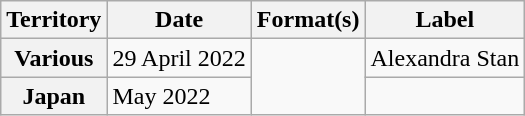<table class="wikitable plainrowheaders">
<tr>
<th scope="col">Territory</th>
<th scope="col">Date</th>
<th scope="col">Format(s)</th>
<th scope="col">Label</th>
</tr>
<tr>
<th scope="row">Various</th>
<td>29 April 2022</td>
<td rowspan="2"></td>
<td>Alexandra Stan</td>
</tr>
<tr>
<th scope="row">Japan</th>
<td>May 2022</td>
<td></td>
</tr>
</table>
